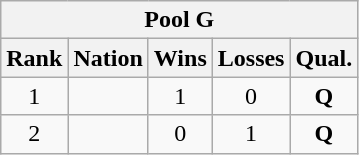<table class="wikitable" style="text-align:center">
<tr>
<th colspan=5 align=center><strong>Pool G</strong></th>
</tr>
<tr>
<th>Rank</th>
<th>Nation</th>
<th>Wins</th>
<th>Losses</th>
<th>Qual.</th>
</tr>
<tr>
<td>1</td>
<td align=left></td>
<td>1</td>
<td>0</td>
<td><strong>Q</strong></td>
</tr>
<tr>
<td>2</td>
<td align=left></td>
<td>0</td>
<td>1</td>
<td><strong>Q</strong></td>
</tr>
</table>
